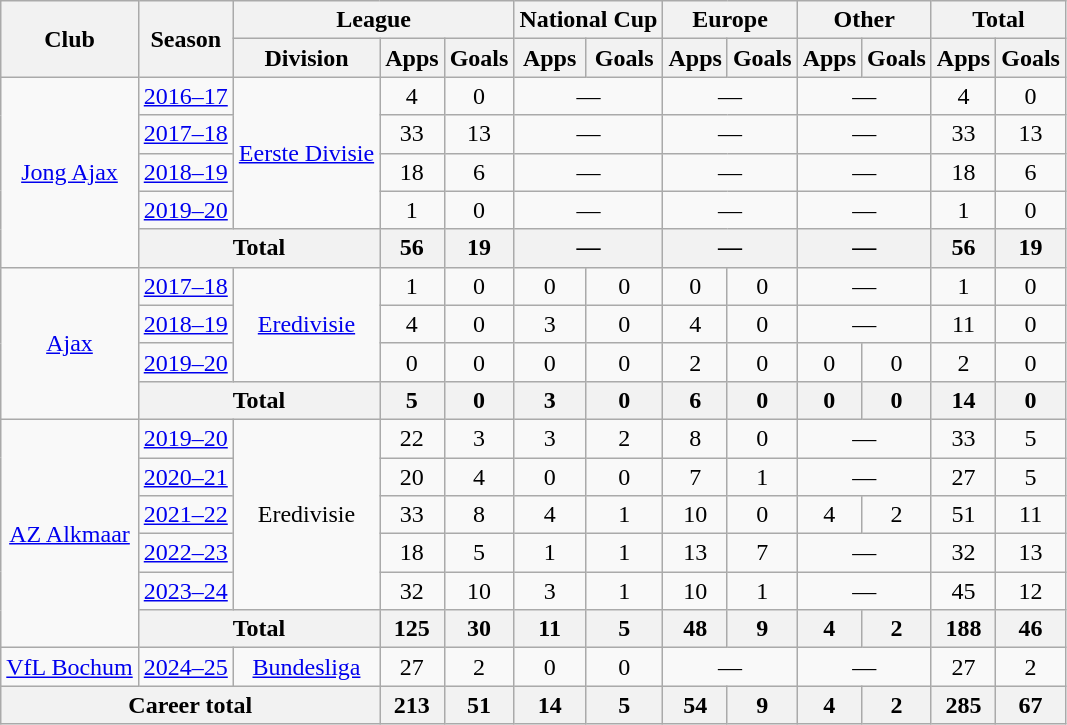<table class="wikitable" style="text-align:center">
<tr>
<th rowspan="2">Club</th>
<th rowspan="2">Season</th>
<th colspan="3">League</th>
<th colspan="2">National Cup</th>
<th colspan="2">Europe</th>
<th colspan="2">Other</th>
<th colspan="2">Total</th>
</tr>
<tr>
<th>Division</th>
<th>Apps</th>
<th>Goals</th>
<th>Apps</th>
<th>Goals</th>
<th>Apps</th>
<th>Goals</th>
<th>Apps</th>
<th>Goals</th>
<th>Apps</th>
<th>Goals</th>
</tr>
<tr>
<td rowspan="5"><a href='#'>Jong Ajax</a></td>
<td><a href='#'>2016–17</a></td>
<td rowspan="4"><a href='#'>Eerste Divisie</a></td>
<td>4</td>
<td>0</td>
<td colspan="2">—</td>
<td colspan="2">—</td>
<td colspan="2">—</td>
<td>4</td>
<td>0</td>
</tr>
<tr>
<td><a href='#'>2017–18</a></td>
<td>33</td>
<td>13</td>
<td colspan="2">—</td>
<td colspan="2">—</td>
<td colspan="2">—</td>
<td>33</td>
<td>13</td>
</tr>
<tr>
<td><a href='#'>2018–19</a></td>
<td>18</td>
<td>6</td>
<td colspan="2">—</td>
<td colspan="2">—</td>
<td colspan="2">—</td>
<td>18</td>
<td>6</td>
</tr>
<tr>
<td><a href='#'>2019–20</a></td>
<td>1</td>
<td>0</td>
<td colspan="2">—</td>
<td colspan="2">—</td>
<td colspan="2">—</td>
<td>1</td>
<td>0</td>
</tr>
<tr>
<th colspan="2">Total</th>
<th>56</th>
<th>19</th>
<th colspan="2">—</th>
<th colspan="2">—</th>
<th colspan="2">—</th>
<th>56</th>
<th>19</th>
</tr>
<tr>
<td rowspan="4"><a href='#'>Ajax</a></td>
<td><a href='#'>2017–18</a></td>
<td rowspan="3"><a href='#'>Eredivisie</a></td>
<td>1</td>
<td>0</td>
<td>0</td>
<td>0</td>
<td>0</td>
<td>0</td>
<td colspan="2">—</td>
<td>1</td>
<td>0</td>
</tr>
<tr>
<td><a href='#'>2018–19</a></td>
<td>4</td>
<td>0</td>
<td>3</td>
<td>0</td>
<td>4</td>
<td>0</td>
<td colspan="2">—</td>
<td>11</td>
<td>0</td>
</tr>
<tr>
<td><a href='#'>2019–20</a></td>
<td>0</td>
<td>0</td>
<td>0</td>
<td>0</td>
<td>2</td>
<td>0</td>
<td>0</td>
<td>0</td>
<td>2</td>
<td>0</td>
</tr>
<tr>
<th colspan="2">Total</th>
<th>5</th>
<th>0</th>
<th>3</th>
<th>0</th>
<th>6</th>
<th>0</th>
<th>0</th>
<th>0</th>
<th>14</th>
<th>0</th>
</tr>
<tr>
<td rowspan="6"><a href='#'>AZ Alkmaar</a></td>
<td><a href='#'>2019–20</a></td>
<td rowspan="5">Eredivisie</td>
<td>22</td>
<td>3</td>
<td>3</td>
<td>2</td>
<td>8</td>
<td>0</td>
<td colspan="2">—</td>
<td>33</td>
<td>5</td>
</tr>
<tr>
<td><a href='#'>2020–21</a></td>
<td>20</td>
<td>4</td>
<td>0</td>
<td>0</td>
<td>7</td>
<td>1</td>
<td colspan="2">—</td>
<td>27</td>
<td>5</td>
</tr>
<tr>
<td><a href='#'>2021–22</a></td>
<td>33</td>
<td>8</td>
<td>4</td>
<td>1</td>
<td>10</td>
<td>0</td>
<td>4</td>
<td>2</td>
<td>51</td>
<td>11</td>
</tr>
<tr>
<td><a href='#'>2022–23</a></td>
<td>18</td>
<td>5</td>
<td>1</td>
<td>1</td>
<td>13</td>
<td>7</td>
<td colspan="2">—</td>
<td>32</td>
<td>13</td>
</tr>
<tr>
<td><a href='#'>2023–24</a></td>
<td>32</td>
<td>10</td>
<td>3</td>
<td>1</td>
<td>10</td>
<td>1</td>
<td colspan="2">—</td>
<td>45</td>
<td>12</td>
</tr>
<tr>
<th colspan="2">Total</th>
<th>125</th>
<th>30</th>
<th>11</th>
<th>5</th>
<th>48</th>
<th>9</th>
<th>4</th>
<th>2</th>
<th>188</th>
<th>46</th>
</tr>
<tr>
<td><a href='#'>VfL Bochum</a></td>
<td><a href='#'>2024–25</a></td>
<td><a href='#'>Bundesliga</a></td>
<td>27</td>
<td>2</td>
<td>0</td>
<td>0</td>
<td colspan="2">—</td>
<td colspan="2">—</td>
<td>27</td>
<td>2</td>
</tr>
<tr>
<th colspan="3">Career total</th>
<th>213</th>
<th>51</th>
<th>14</th>
<th>5</th>
<th>54</th>
<th>9</th>
<th>4</th>
<th>2</th>
<th>285</th>
<th>67</th>
</tr>
</table>
